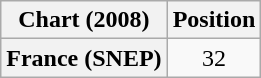<table class="wikitable plainrowheaders" style="text-align:center">
<tr>
<th scope="col">Chart (2008)</th>
<th scope="col">Position</th>
</tr>
<tr>
<th scope="row">France (SNEP)</th>
<td>32</td>
</tr>
</table>
